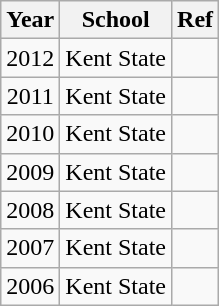<table class="wikitable" style="text-align:center" cellpadding=2 cellspacing=2>
<tr>
<th>Year</th>
<th>School</th>
<th>Ref</th>
</tr>
<tr>
<td>2012</td>
<td>Kent State</td>
<td></td>
</tr>
<tr>
<td>2011</td>
<td>Kent State</td>
<td></td>
</tr>
<tr>
<td>2010</td>
<td>Kent State</td>
<td></td>
</tr>
<tr>
<td>2009</td>
<td>Kent State</td>
<td></td>
</tr>
<tr>
<td>2008</td>
<td>Kent State</td>
<td></td>
</tr>
<tr>
<td>2007</td>
<td>Kent State</td>
<td></td>
</tr>
<tr>
<td>2006</td>
<td>Kent State</td>
<td></td>
</tr>
</table>
